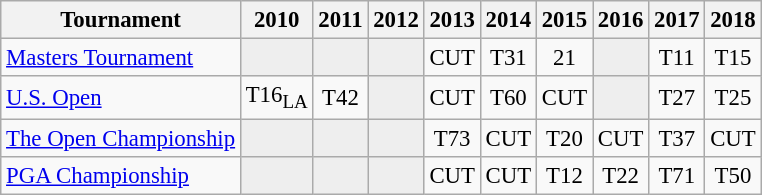<table class="wikitable" style="font-size:95%;text-align:center;">
<tr>
<th>Tournament</th>
<th>2010</th>
<th>2011</th>
<th>2012</th>
<th>2013</th>
<th>2014</th>
<th>2015</th>
<th>2016</th>
<th>2017</th>
<th>2018</th>
</tr>
<tr>
<td align=left><a href='#'>Masters Tournament</a></td>
<td style="background:#eeeeee;"></td>
<td style="background:#eeeeee;"></td>
<td style="background:#eeeeee;"></td>
<td>CUT</td>
<td>T31</td>
<td>21</td>
<td style="background:#eeeeee;"></td>
<td>T11</td>
<td>T15</td>
</tr>
<tr>
<td align=left><a href='#'>U.S. Open</a></td>
<td>T16<sub>LA</sub></td>
<td>T42</td>
<td style="background:#eeeeee;"></td>
<td>CUT</td>
<td>T60</td>
<td>CUT</td>
<td style="background:#eeeeee;"></td>
<td>T27</td>
<td>T25</td>
</tr>
<tr>
<td align=left><a href='#'>The Open Championship</a></td>
<td style="background:#eeeeee;"></td>
<td style="background:#eeeeee;"></td>
<td style="background:#eeeeee;"></td>
<td>T73</td>
<td>CUT</td>
<td>T20</td>
<td>CUT</td>
<td>T37</td>
<td>CUT</td>
</tr>
<tr>
<td align=left><a href='#'>PGA Championship</a></td>
<td style="background:#eeeeee;"></td>
<td style="background:#eeeeee;"></td>
<td style="background:#eeeeee;"></td>
<td>CUT</td>
<td>CUT</td>
<td>T12</td>
<td>T22</td>
<td>T71</td>
<td>T50</td>
</tr>
</table>
